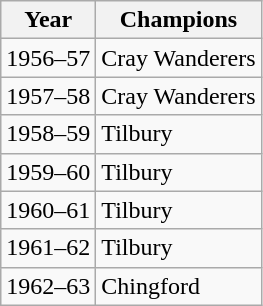<table class="wikitable">
<tr>
<th>Year</th>
<th>Champions</th>
</tr>
<tr>
<td>1956–57</td>
<td>Cray Wanderers</td>
</tr>
<tr>
<td>1957–58</td>
<td>Cray Wanderers</td>
</tr>
<tr>
<td>1958–59</td>
<td>Tilbury</td>
</tr>
<tr>
<td>1959–60</td>
<td>Tilbury</td>
</tr>
<tr>
<td>1960–61</td>
<td>Tilbury</td>
</tr>
<tr>
<td>1961–62</td>
<td>Tilbury</td>
</tr>
<tr>
<td>1962–63</td>
<td>Chingford</td>
</tr>
</table>
